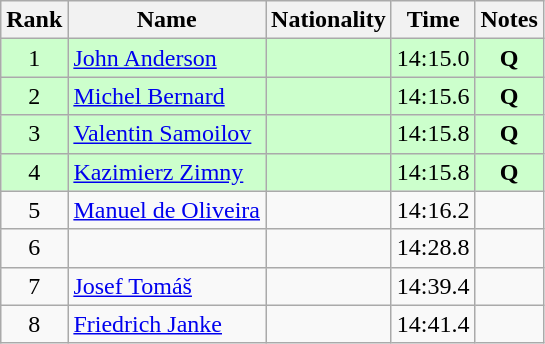<table class="wikitable sortable" style="text-align:center">
<tr>
<th>Rank</th>
<th>Name</th>
<th>Nationality</th>
<th>Time</th>
<th>Notes</th>
</tr>
<tr bgcolor=ccffcc>
<td>1</td>
<td align=left><a href='#'>John Anderson</a></td>
<td align=left></td>
<td>14:15.0</td>
<td><strong>Q</strong></td>
</tr>
<tr bgcolor=ccffcc>
<td>2</td>
<td align=left><a href='#'>Michel Bernard</a></td>
<td align=left></td>
<td>14:15.6</td>
<td><strong>Q</strong></td>
</tr>
<tr bgcolor=ccffcc>
<td>3</td>
<td align=left><a href='#'>Valentin Samoilov</a></td>
<td align=left></td>
<td>14:15.8</td>
<td><strong>Q</strong></td>
</tr>
<tr bgcolor=ccffcc>
<td>4</td>
<td align=left><a href='#'>Kazimierz Zimny</a></td>
<td align=left></td>
<td>14:15.8</td>
<td><strong>Q</strong></td>
</tr>
<tr>
<td>5</td>
<td align=left><a href='#'>Manuel de Oliveira</a></td>
<td align=left></td>
<td>14:16.2</td>
<td></td>
</tr>
<tr>
<td>6</td>
<td align=left></td>
<td align=left></td>
<td>14:28.8</td>
<td></td>
</tr>
<tr>
<td>7</td>
<td align=left><a href='#'>Josef Tomáš</a></td>
<td align=left></td>
<td>14:39.4</td>
<td></td>
</tr>
<tr>
<td>8</td>
<td align=left><a href='#'>Friedrich Janke</a></td>
<td align=left></td>
<td>14:41.4</td>
<td></td>
</tr>
</table>
